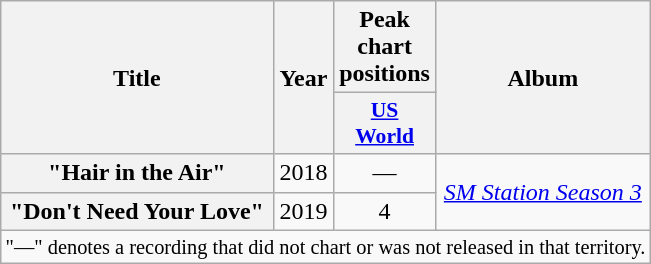<table class="wikitable plainrowheaders" style="text-align:center">
<tr>
<th scope="col" rowspan="2">Title</th>
<th scope="col" rowspan="2">Year</th>
<th scope="col">Peak chart positions</th>
<th scope="col" rowspan="2">Album</th>
</tr>
<tr>
<th scope="col" style="width:3em;font-size:90%"><a href='#'>US<br>World</a><br></th>
</tr>
<tr>
<th scope="row">"Hair in the Air"<br></th>
<td>2018</td>
<td>—</td>
<td rowspan="2"><em><a href='#'>SM Station Season 3</a></em></td>
</tr>
<tr>
<th scope="row">"Don't Need Your Love"<br></th>
<td>2019</td>
<td>4</td>
</tr>
<tr>
<td colspan="4" style="font-size:85%">"—" denotes a recording that did not chart or was not released in that territory.</td>
</tr>
</table>
